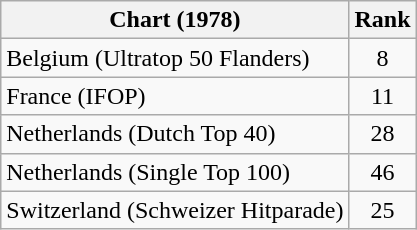<table class="wikitable sortable">
<tr>
<th>Chart (1978)</th>
<th>Rank</th>
</tr>
<tr>
<td>Belgium (Ultratop 50 Flanders)</td>
<td align="center">8</td>
</tr>
<tr>
<td>France (IFOP)</td>
<td align="center">11</td>
</tr>
<tr>
<td>Netherlands (Dutch Top 40)</td>
<td align="center">28</td>
</tr>
<tr>
<td>Netherlands (Single Top 100)</td>
<td align="center">46</td>
</tr>
<tr>
<td>Switzerland (Schweizer Hitparade)</td>
<td align="center">25</td>
</tr>
</table>
